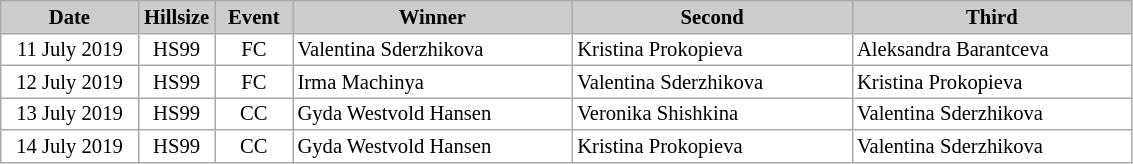<table class="wikitable plainrowheaders" style="background:#fff; font-size:86%; line-height:15px; border:grey solid 1px; border-collapse:collapse;">
<tr style="background:#ccc; text-align:center;">
<th style="background:#ccc;" width="85">Date</th>
<th style="background:#ccc;" width="45">Hillsize</th>
<th style="background:#ccc;" width="45">Event</th>
<th style="background:#ccc;" width="180">Winner</th>
<th style="background:#ccc;" width="180">Second</th>
<th style="background:#ccc;" width="180">Third</th>
</tr>
<tr>
<td align=right>11 July 2019  </td>
<td align=center>HS99</td>
<td align=center>FC</td>
<td> Valentina Sderzhikova</td>
<td> Kristina Prokopieva</td>
<td> Aleksandra Barantceva</td>
</tr>
<tr>
<td align=right>12 July 2019  </td>
<td align=center>HS99</td>
<td align=center>FC</td>
<td> Irma Machinya</td>
<td> Valentina Sderzhikova</td>
<td> Kristina Prokopieva</td>
</tr>
<tr>
<td align=right>13 July 2019  </td>
<td align=center>HS99</td>
<td align=center>CC</td>
<td> Gyda Westvold Hansen</td>
<td> Veronika Shishkina</td>
<td> Valentina Sderzhikova</td>
</tr>
<tr>
<td align=right>14 July 2019  </td>
<td align=center>HS99</td>
<td align=center>CC</td>
<td> Gyda Westvold Hansen</td>
<td> Kristina Prokopieva</td>
<td> Valentina Sderzhikova</td>
</tr>
</table>
